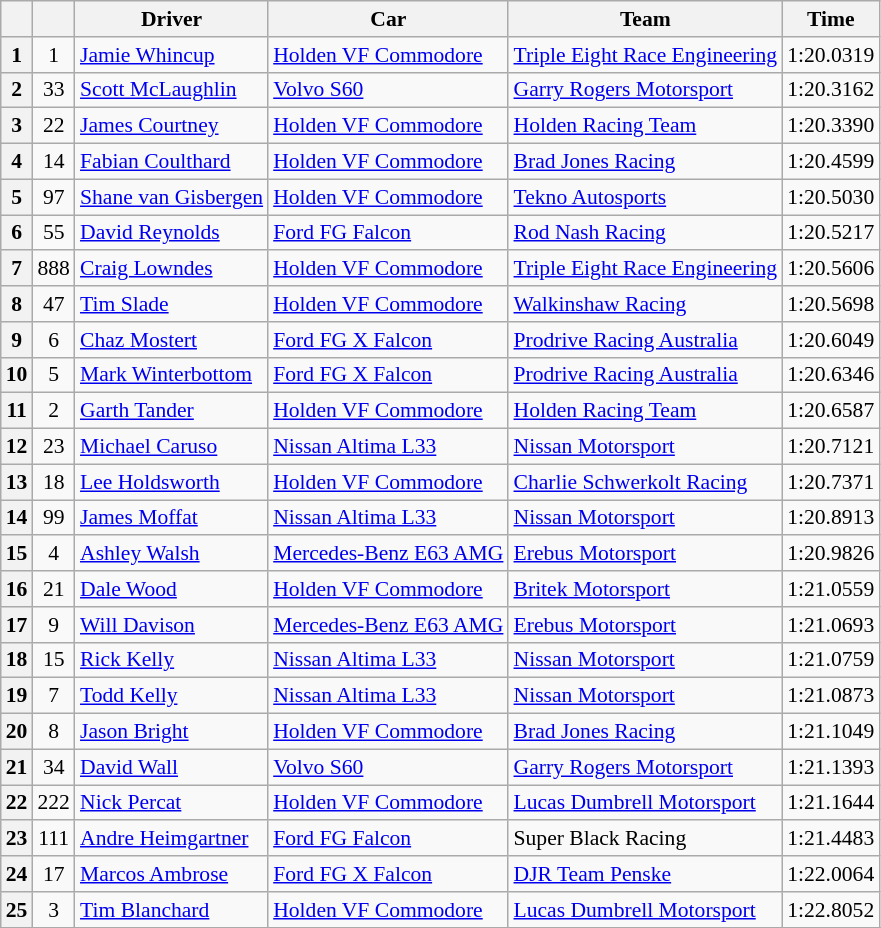<table class="wikitable" style="font-size: 90%">
<tr>
<th></th>
<th></th>
<th>Driver</th>
<th>Car</th>
<th>Team</th>
<th>Time</th>
</tr>
<tr>
<th>1</th>
<td align="center">1</td>
<td> <a href='#'>Jamie Whincup</a></td>
<td><a href='#'>Holden VF Commodore</a></td>
<td><a href='#'>Triple Eight Race Engineering</a></td>
<td>1:20.0319</td>
</tr>
<tr>
<th>2</th>
<td align="center">33</td>
<td> <a href='#'>Scott McLaughlin</a></td>
<td><a href='#'>Volvo S60</a></td>
<td><a href='#'>Garry Rogers Motorsport</a></td>
<td>1:20.3162</td>
</tr>
<tr>
<th>3</th>
<td align="center">22</td>
<td> <a href='#'>James Courtney</a></td>
<td><a href='#'>Holden VF Commodore</a></td>
<td><a href='#'>Holden Racing Team</a></td>
<td>1:20.3390</td>
</tr>
<tr>
<th>4</th>
<td align="center">14</td>
<td> <a href='#'>Fabian Coulthard</a></td>
<td><a href='#'>Holden VF Commodore</a></td>
<td><a href='#'>Brad Jones Racing</a></td>
<td>1:20.4599</td>
</tr>
<tr>
<th>5</th>
<td align="center">97</td>
<td> <a href='#'>Shane van Gisbergen</a></td>
<td><a href='#'>Holden VF Commodore</a></td>
<td><a href='#'>Tekno Autosports</a></td>
<td>1:20.5030</td>
</tr>
<tr>
<th>6</th>
<td align="center">55</td>
<td> <a href='#'>David Reynolds</a></td>
<td><a href='#'>Ford FG Falcon</a></td>
<td><a href='#'>Rod Nash Racing</a></td>
<td>1:20.5217</td>
</tr>
<tr>
<th>7</th>
<td align="center">888</td>
<td> <a href='#'>Craig Lowndes</a></td>
<td><a href='#'>Holden VF Commodore</a></td>
<td><a href='#'>Triple Eight Race Engineering</a></td>
<td>1:20.5606</td>
</tr>
<tr>
<th>8</th>
<td align="center">47</td>
<td> <a href='#'>Tim Slade</a></td>
<td><a href='#'>Holden VF Commodore</a></td>
<td><a href='#'>Walkinshaw Racing</a></td>
<td>1:20.5698</td>
</tr>
<tr>
<th>9</th>
<td align="center">6</td>
<td> <a href='#'>Chaz Mostert</a></td>
<td><a href='#'>Ford FG X Falcon</a></td>
<td><a href='#'>Prodrive Racing Australia</a></td>
<td>1:20.6049</td>
</tr>
<tr>
<th>10</th>
<td align="center">5</td>
<td> <a href='#'>Mark Winterbottom</a></td>
<td><a href='#'>Ford FG X Falcon</a></td>
<td><a href='#'>Prodrive Racing Australia</a></td>
<td>1:20.6346</td>
</tr>
<tr>
<th>11</th>
<td align="center">2</td>
<td> <a href='#'>Garth Tander</a></td>
<td><a href='#'>Holden VF Commodore</a></td>
<td><a href='#'>Holden Racing Team</a></td>
<td>1:20.6587</td>
</tr>
<tr>
<th>12</th>
<td align="center">23</td>
<td> <a href='#'>Michael Caruso</a></td>
<td><a href='#'>Nissan Altima L33</a></td>
<td><a href='#'>Nissan Motorsport</a></td>
<td>1:20.7121</td>
</tr>
<tr>
<th>13</th>
<td align="center">18</td>
<td> <a href='#'>Lee Holdsworth</a></td>
<td><a href='#'>Holden VF Commodore</a></td>
<td><a href='#'>Charlie Schwerkolt Racing</a></td>
<td>1:20.7371</td>
</tr>
<tr>
<th>14</th>
<td align="center">99</td>
<td> <a href='#'>James Moffat</a></td>
<td><a href='#'>Nissan Altima L33</a></td>
<td><a href='#'>Nissan Motorsport</a></td>
<td>1:20.8913</td>
</tr>
<tr>
<th>15</th>
<td align="center">4</td>
<td> <a href='#'>Ashley Walsh</a></td>
<td><a href='#'>Mercedes-Benz E63 AMG</a></td>
<td><a href='#'>Erebus Motorsport</a></td>
<td>1:20.9826</td>
</tr>
<tr>
<th>16</th>
<td align="center">21</td>
<td> <a href='#'>Dale Wood</a></td>
<td><a href='#'>Holden VF Commodore</a></td>
<td><a href='#'>Britek Motorsport</a></td>
<td>1:21.0559</td>
</tr>
<tr>
<th>17</th>
<td align="center">9</td>
<td> <a href='#'>Will Davison</a></td>
<td><a href='#'>Mercedes-Benz E63 AMG</a></td>
<td><a href='#'>Erebus Motorsport</a></td>
<td>1:21.0693</td>
</tr>
<tr>
<th>18</th>
<td align="center">15</td>
<td> <a href='#'>Rick Kelly</a></td>
<td><a href='#'>Nissan Altima L33</a></td>
<td><a href='#'>Nissan Motorsport</a></td>
<td>1:21.0759</td>
</tr>
<tr>
<th>19</th>
<td align="center">7</td>
<td> <a href='#'>Todd Kelly</a></td>
<td><a href='#'>Nissan Altima L33</a></td>
<td><a href='#'>Nissan Motorsport</a></td>
<td>1:21.0873</td>
</tr>
<tr>
<th>20</th>
<td align="center">8</td>
<td> <a href='#'>Jason Bright</a></td>
<td><a href='#'>Holden VF Commodore</a></td>
<td><a href='#'>Brad Jones Racing</a></td>
<td>1:21.1049</td>
</tr>
<tr>
<th>21</th>
<td align="center">34</td>
<td> <a href='#'>David Wall</a></td>
<td><a href='#'>Volvo S60</a></td>
<td><a href='#'>Garry Rogers Motorsport</a></td>
<td>1:21.1393</td>
</tr>
<tr>
<th>22</th>
<td align="center">222</td>
<td> <a href='#'>Nick Percat</a></td>
<td><a href='#'>Holden VF Commodore</a></td>
<td><a href='#'>Lucas Dumbrell Motorsport</a></td>
<td>1:21.1644</td>
</tr>
<tr>
<th>23</th>
<td align="center">111</td>
<td> <a href='#'>Andre Heimgartner</a></td>
<td><a href='#'>Ford FG Falcon</a></td>
<td>Super Black Racing</td>
<td>1:21.4483</td>
</tr>
<tr>
<th>24</th>
<td align="center">17</td>
<td> <a href='#'>Marcos Ambrose</a></td>
<td><a href='#'>Ford FG X Falcon</a></td>
<td><a href='#'>DJR Team Penske</a></td>
<td>1:22.0064</td>
</tr>
<tr>
<th>25</th>
<td align="center">3</td>
<td> <a href='#'>Tim Blanchard</a></td>
<td><a href='#'>Holden VF Commodore</a></td>
<td><a href='#'>Lucas Dumbrell Motorsport</a></td>
<td>1:22.8052</td>
</tr>
<tr>
</tr>
</table>
